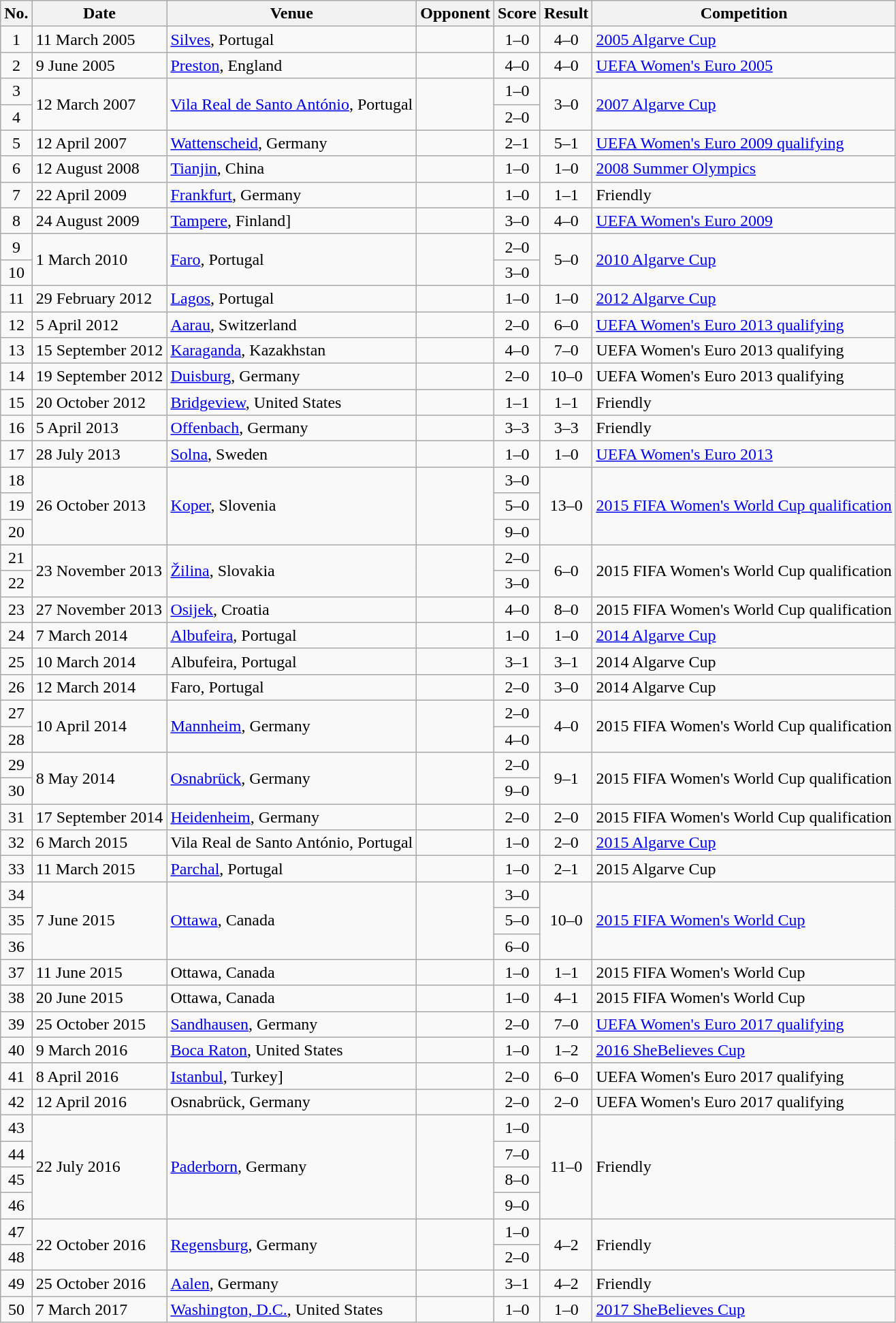<table class="wikitable sortable">
<tr>
<th scope="col">No.</th>
<th scope="col">Date</th>
<th scope="col">Venue</th>
<th scope="col">Opponent</th>
<th scope="col">Score</th>
<th scope="col">Result</th>
<th scope="col">Competition</th>
</tr>
<tr>
<td align="center">1</td>
<td>11 March 2005</td>
<td><a href='#'>Silves</a>, Portugal</td>
<td></td>
<td align="center">1–0</td>
<td align="center">4–0</td>
<td><a href='#'>2005 Algarve Cup</a></td>
</tr>
<tr>
<td align="center">2</td>
<td>9 June 2005</td>
<td><a href='#'>Preston</a>, England</td>
<td></td>
<td align="center">4–0</td>
<td align="center">4–0</td>
<td><a href='#'>UEFA Women's Euro 2005</a></td>
</tr>
<tr>
<td align="center">3</td>
<td rowspan="2">12 March 2007</td>
<td rowspan="2"><a href='#'>Vila Real de Santo António</a>, Portugal</td>
<td rowspan="2"></td>
<td align="center">1–0</td>
<td align=center rowspan="2">3–0</td>
<td rowspan="2"><a href='#'>2007 Algarve Cup</a></td>
</tr>
<tr>
<td align="center">4</td>
<td align="center">2–0</td>
</tr>
<tr>
<td align="center">5</td>
<td>12 April 2007</td>
<td><a href='#'>Wattenscheid</a>, Germany</td>
<td></td>
<td align="center">2–1</td>
<td align="center">5–1</td>
<td><a href='#'>UEFA Women's Euro 2009 qualifying</a></td>
</tr>
<tr>
<td align="center">6</td>
<td>12 August 2008</td>
<td><a href='#'>Tianjin</a>, China</td>
<td></td>
<td align="center">1–0</td>
<td align="center">1–0</td>
<td><a href='#'>2008 Summer Olympics</a></td>
</tr>
<tr>
<td align="center">7</td>
<td>22 April 2009</td>
<td><a href='#'>Frankfurt</a>, Germany</td>
<td></td>
<td align="center">1–0</td>
<td align="center">1–1</td>
<td>Friendly</td>
</tr>
<tr>
<td align="center">8</td>
<td>24 August 2009</td>
<td><a href='#'>Tampere</a>, Finland]</td>
<td></td>
<td align="center">3–0</td>
<td align="center">4–0</td>
<td><a href='#'>UEFA Women's Euro 2009</a></td>
</tr>
<tr>
<td align="center">9</td>
<td rowspan="2">1 March 2010</td>
<td rowspan="2"><a href='#'>Faro</a>, Portugal</td>
<td rowspan="2"></td>
<td align="center">2–0</td>
<td align=center rowspan="2">5–0</td>
<td rowspan="2"><a href='#'>2010 Algarve Cup</a></td>
</tr>
<tr>
<td align="center">10</td>
<td align="center">3–0</td>
</tr>
<tr>
<td align="center">11</td>
<td>29 February 2012</td>
<td><a href='#'>Lagos</a>, Portugal</td>
<td></td>
<td align="center">1–0</td>
<td align="center">1–0</td>
<td><a href='#'>2012 Algarve Cup</a></td>
</tr>
<tr>
<td align="center">12</td>
<td>5 April 2012</td>
<td><a href='#'>Aarau</a>, Switzerland</td>
<td></td>
<td align="center">2–0</td>
<td align="center">6–0</td>
<td><a href='#'>UEFA Women's Euro 2013 qualifying</a></td>
</tr>
<tr>
<td align="center">13</td>
<td>15 September 2012</td>
<td><a href='#'>Karaganda</a>, Kazakhstan</td>
<td></td>
<td align="center">4–0</td>
<td align="center">7–0</td>
<td>UEFA Women's Euro 2013 qualifying</td>
</tr>
<tr>
<td align="center">14</td>
<td>19 September 2012</td>
<td><a href='#'>Duisburg</a>, Germany</td>
<td></td>
<td align="center">2–0</td>
<td align="center">10–0</td>
<td>UEFA Women's Euro 2013 qualifying</td>
</tr>
<tr>
<td align="center">15</td>
<td>20 October 2012</td>
<td><a href='#'>Bridgeview</a>, United States</td>
<td></td>
<td align="center">1–1</td>
<td align="center">1–1</td>
<td>Friendly</td>
</tr>
<tr>
<td align="center">16</td>
<td>5 April 2013</td>
<td><a href='#'>Offenbach</a>, Germany</td>
<td></td>
<td align="center">3–3</td>
<td align="center">3–3</td>
<td>Friendly</td>
</tr>
<tr>
<td align="center">17</td>
<td>28 July 2013</td>
<td><a href='#'>Solna</a>, Sweden</td>
<td></td>
<td align="center">1–0</td>
<td align="center">1–0</td>
<td><a href='#'>UEFA Women's Euro 2013</a></td>
</tr>
<tr>
<td align="center">18</td>
<td rowspan="3">26 October 2013</td>
<td rowspan="3"><a href='#'>Koper</a>, Slovenia</td>
<td rowspan="3"></td>
<td align="center">3–0</td>
<td align=center rowspan="3">13–0</td>
<td rowspan="3"><a href='#'>2015 FIFA Women's World Cup qualification</a></td>
</tr>
<tr>
<td align="center">19</td>
<td align="center">5–0</td>
</tr>
<tr>
<td align="center">20</td>
<td align="center">9–0</td>
</tr>
<tr>
<td align="center">21</td>
<td rowspan="2">23 November 2013</td>
<td rowspan="2"><a href='#'>Žilina</a>, Slovakia</td>
<td rowspan="2"></td>
<td align="center">2–0</td>
<td align=center rowspan="2">6–0</td>
<td rowspan="2">2015 FIFA Women's World Cup qualification</td>
</tr>
<tr>
<td align="center">22</td>
<td align="center">3–0</td>
</tr>
<tr>
<td align="center">23</td>
<td>27 November 2013</td>
<td><a href='#'>Osijek</a>, Croatia</td>
<td></td>
<td align="center">4–0</td>
<td align="center">8–0</td>
<td>2015 FIFA Women's World Cup qualification</td>
</tr>
<tr>
<td align="center">24</td>
<td>7 March 2014</td>
<td><a href='#'>Albufeira</a>, Portugal</td>
<td></td>
<td align="center">1–0</td>
<td align="center">1–0</td>
<td><a href='#'>2014 Algarve Cup</a></td>
</tr>
<tr>
<td align="center">25</td>
<td>10 March 2014</td>
<td>Albufeira, Portugal</td>
<td></td>
<td align="center">3–1</td>
<td align="center">3–1</td>
<td>2014 Algarve Cup</td>
</tr>
<tr>
<td align="center">26</td>
<td>12 March 2014</td>
<td>Faro, Portugal</td>
<td></td>
<td align="center">2–0</td>
<td align="center">3–0</td>
<td>2014 Algarve Cup</td>
</tr>
<tr>
<td align="center">27</td>
<td rowspan="2">10 April 2014</td>
<td rowspan="2"><a href='#'>Mannheim</a>, Germany</td>
<td rowspan="2"></td>
<td align="center">2–0</td>
<td align=center rowspan="2">4–0</td>
<td rowspan="2">2015 FIFA Women's World Cup qualification</td>
</tr>
<tr>
<td align="center">28</td>
<td align="center">4–0</td>
</tr>
<tr>
<td align="center">29</td>
<td rowspan="2">8 May 2014</td>
<td rowspan="2"><a href='#'>Osnabrück</a>, Germany</td>
<td rowspan="2"></td>
<td align="center">2–0</td>
<td align=center rowspan="2">9–1</td>
<td rowspan="2">2015 FIFA Women's World Cup qualification</td>
</tr>
<tr>
<td align="center">30</td>
<td align="center">9–0</td>
</tr>
<tr>
<td align="center">31</td>
<td>17 September 2014</td>
<td><a href='#'>Heidenheim</a>, Germany</td>
<td></td>
<td align="center">2–0</td>
<td align="center">2–0</td>
<td>2015 FIFA Women's World Cup qualification</td>
</tr>
<tr>
<td align="center">32</td>
<td>6 March 2015</td>
<td>Vila Real de Santo António, Portugal</td>
<td></td>
<td align="center">1–0</td>
<td align="center">2–0</td>
<td><a href='#'>2015 Algarve Cup</a></td>
</tr>
<tr>
<td align="center">33</td>
<td>11 March 2015</td>
<td><a href='#'>Parchal</a>, Portugal</td>
<td></td>
<td align="center">1–0</td>
<td align="center">2–1</td>
<td>2015 Algarve Cup</td>
</tr>
<tr>
<td align="center">34</td>
<td rowspan="3">7 June 2015</td>
<td rowspan="3"><a href='#'>Ottawa</a>, Canada</td>
<td rowspan="3"></td>
<td align="center">3–0</td>
<td align=center rowspan="3">10–0</td>
<td rowspan="3"><a href='#'>2015 FIFA Women's World Cup</a></td>
</tr>
<tr>
<td align="center">35</td>
<td align="center">5–0</td>
</tr>
<tr>
<td align="center">36</td>
<td align="center">6–0</td>
</tr>
<tr>
<td align="center">37</td>
<td>11 June 2015</td>
<td>Ottawa, Canada</td>
<td></td>
<td align="center">1–0</td>
<td align="center">1–1</td>
<td>2015 FIFA Women's World Cup</td>
</tr>
<tr>
<td align="center">38</td>
<td>20 June 2015</td>
<td>Ottawa, Canada</td>
<td></td>
<td align="center">1–0</td>
<td align="center">4–1</td>
<td>2015 FIFA Women's World Cup</td>
</tr>
<tr>
<td align="center">39</td>
<td>25 October 2015</td>
<td><a href='#'>Sandhausen</a>, Germany</td>
<td></td>
<td align="center">2–0</td>
<td align="center">7–0</td>
<td><a href='#'>UEFA Women's Euro 2017 qualifying</a></td>
</tr>
<tr>
<td align="center">40</td>
<td>9 March 2016</td>
<td><a href='#'>Boca Raton</a>, United States</td>
<td></td>
<td align="center">1–0</td>
<td align="center">1–2</td>
<td><a href='#'>2016 SheBelieves Cup</a></td>
</tr>
<tr>
<td align="center">41</td>
<td>8 April 2016</td>
<td><a href='#'>Istanbul</a>, Turkey]</td>
<td></td>
<td align="center">2–0</td>
<td align="center">6–0</td>
<td>UEFA Women's Euro 2017 qualifying</td>
</tr>
<tr>
<td align="center">42</td>
<td>12 April 2016</td>
<td>Osnabrück, Germany</td>
<td></td>
<td align="center">2–0</td>
<td align="center">2–0</td>
<td>UEFA Women's Euro 2017 qualifying</td>
</tr>
<tr>
<td align="center">43</td>
<td rowspan="4">22 July 2016</td>
<td rowspan="4"><a href='#'>Paderborn</a>, Germany</td>
<td rowspan="4"></td>
<td align="center">1–0</td>
<td align=center rowspan="4">11–0</td>
<td rowspan="4">Friendly</td>
</tr>
<tr>
<td align="center">44</td>
<td align="center">7–0</td>
</tr>
<tr>
<td align="center">45</td>
<td align="center">8–0</td>
</tr>
<tr>
<td align="center">46</td>
<td align="center">9–0</td>
</tr>
<tr>
<td align="center">47</td>
<td rowspan="2">22 October 2016</td>
<td rowspan="2"><a href='#'>Regensburg</a>, Germany</td>
<td rowspan="2"></td>
<td align="center">1–0</td>
<td align=center rowspan="2">4–2</td>
<td rowspan="2">Friendly</td>
</tr>
<tr>
<td align="center">48</td>
<td align="center">2–0</td>
</tr>
<tr>
<td align="center">49</td>
<td>25 October 2016</td>
<td><a href='#'>Aalen</a>, Germany</td>
<td></td>
<td align="center">3–1</td>
<td align="center">4–2</td>
<td>Friendly</td>
</tr>
<tr>
<td align="center">50</td>
<td>7 March 2017</td>
<td><a href='#'>Washington, D.C.</a>, United States</td>
<td></td>
<td align="center">1–0</td>
<td align="center">1–0</td>
<td><a href='#'>2017 SheBelieves Cup</a></td>
</tr>
</table>
